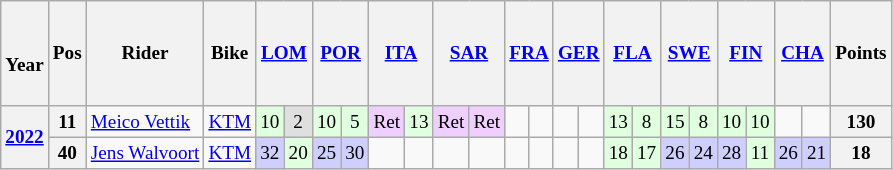<table class="wikitable" style="font-size: 80%; text-align:center">
<tr>
<th><br><h4>Year</h4></th>
<th valign="middle">Pos</th>
<th valign="middle">Rider</th>
<th valign="middle">Bike</th>
<th colspan="2"><a href='#'>LOM</a><br></th>
<th colspan="2"><a href='#'>POR</a><br></th>
<th colspan="2"><a href='#'>ITA</a><br></th>
<th colspan="2"><a href='#'>SAR</a><br></th>
<th colspan="2"><a href='#'>FRA</a><br></th>
<th colspan="2"><a href='#'>GER</a><br></th>
<th colspan="2"><a href='#'>FLA</a><br></th>
<th colspan="2"><a href='#'>SWE</a><br></th>
<th colspan="2"><a href='#'>FIN</a><br></th>
<th colspan="2"><a href='#'>CHA</a><br></th>
<th valign="middle">Points</th>
</tr>
<tr>
<th rowspan="2"><a href='#'>2022</a></th>
<th>11</th>
<td align="left"> <a href='#'>Meico Vettik</a></td>
<td><a href='#'>KTM</a></td>
<td style="background:#dfffdf;">10</td>
<td style="background:#dfdfdf;">2</td>
<td style="background:#dfffdf;">10</td>
<td style="background:#dfffdf;">5</td>
<td style="background:#efcfff;">Ret</td>
<td style="background:#dfffdf;">13</td>
<td style="background:#efcfff;">Ret</td>
<td style="background:#efcfff;">Ret</td>
<td></td>
<td></td>
<td></td>
<td></td>
<td style="background:#dfffdf;">13</td>
<td style="background:#dfffdf;">8</td>
<td style="background:#dfffdf;">15</td>
<td style="background:#dfffdf;">8</td>
<td style="background:#dfffdf;">10</td>
<td style="background:#dfffdf;">10</td>
<td></td>
<td></td>
<th>130</th>
</tr>
<tr>
<th>40</th>
<td align="left"> <a href='#'>Jens Walvoort</a></td>
<td><a href='#'>KTM</a></td>
<td style="background:#cfcfff;">32</td>
<td style="background:#dfffdf;">20</td>
<td style="background:#cfcfff;">25</td>
<td style="background:#cfcfff;">30</td>
<td></td>
<td></td>
<td></td>
<td></td>
<td></td>
<td></td>
<td></td>
<td></td>
<td style="background:#dfffdf;">18</td>
<td style="background:#dfffdf;">17</td>
<td style="background:#cfcfff;">26</td>
<td style="background:#cfcfff;">24</td>
<td style="background:#cfcfff;">28</td>
<td style="background:#dfffdf;">11</td>
<td style="background:#cfcfff;">26</td>
<td style="background:#cfcfff;">21</td>
<th>18</th>
</tr>
</table>
